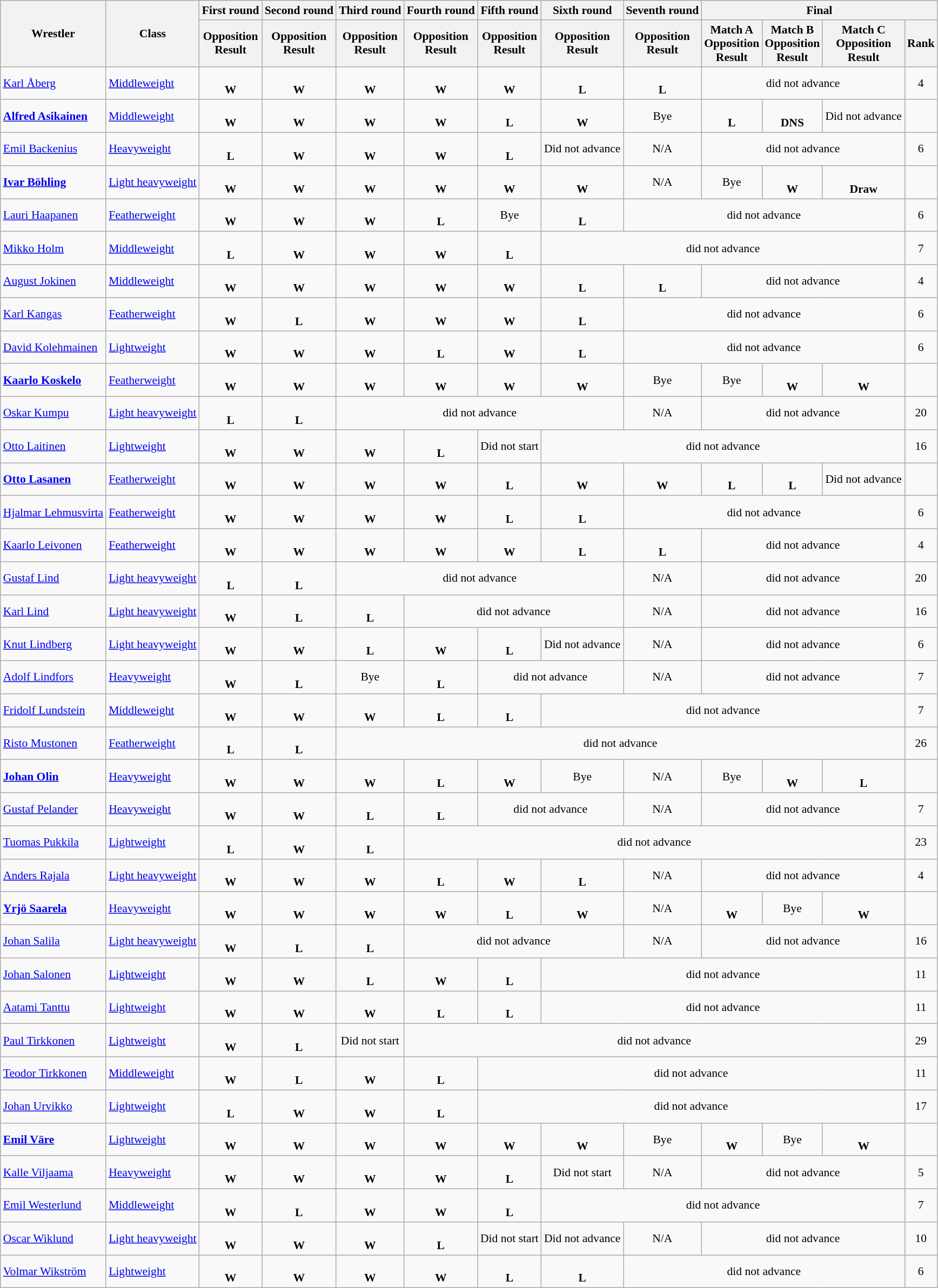<table class=wikitable style="font-size:90%">
<tr>
<th rowspan="2">Wrestler</th>
<th rowspan="2">Class</th>
<th>First round</th>
<th>Second round</th>
<th>Third round</th>
<th>Fourth round</th>
<th>Fifth round</th>
<th>Sixth round</th>
<th>Seventh round</th>
<th colspan="4">Final</th>
</tr>
<tr>
<th>Opposition<br>Result</th>
<th>Opposition<br>Result</th>
<th>Opposition<br>Result</th>
<th>Opposition<br>Result</th>
<th>Opposition<br>Result</th>
<th>Opposition<br>Result</th>
<th>Opposition<br>Result</th>
<th>Match A<br>Opposition<br>Result</th>
<th>Match B<br>Opposition<br>Result</th>
<th>Match C<br>Opposition<br>Result</th>
<th>Rank</th>
</tr>
<tr>
<td><a href='#'>Karl Åberg</a></td>
<td><a href='#'>Middleweight</a></td>
<td align=center> <br> <strong>W</strong></td>
<td align=center> <br> <strong>W</strong></td>
<td align=center> <br> <strong>W</strong></td>
<td align=center> <br> <strong>W</strong></td>
<td align=center> <br> <strong>W</strong></td>
<td align=center> <br> <strong>L</strong></td>
<td align=center> <br> <strong>L</strong></td>
<td align=center colspan=3>did not advance</td>
<td align=center>4</td>
</tr>
<tr>
<td><strong><a href='#'>Alfred Asikainen</a></strong></td>
<td><a href='#'>Middleweight</a></td>
<td align=center> <br> <strong>W</strong></td>
<td align=center> <br> <strong>W</strong></td>
<td align=center> <br> <strong>W</strong></td>
<td align=center> <br> <strong>W</strong></td>
<td align=center> <br> <strong>L</strong></td>
<td align=center> <br> <strong>W</strong></td>
<td align=center>Bye</td>
<td align=center> <br> <strong>L</strong></td>
<td align=center> <br> <strong>DNS</strong></td>
<td align=center>Did not advance</td>
<td align=center></td>
</tr>
<tr>
<td><a href='#'>Emil Backenius</a></td>
<td><a href='#'>Heavyweight</a></td>
<td align=center> <br> <strong>L</strong></td>
<td align=center> <br> <strong>W</strong></td>
<td align=center> <br> <strong>W</strong></td>
<td align=center> <br> <strong>W</strong></td>
<td align=center> <br> <strong>L</strong></td>
<td align=center>Did not advance</td>
<td align=center>N/A</td>
<td align=center colspan=3>did not advance</td>
<td align=center>6</td>
</tr>
<tr>
<td><strong><a href='#'>Ivar Böhling</a></strong></td>
<td><a href='#'>Light heavyweight</a></td>
<td align=center> <br> <strong>W</strong></td>
<td align=center> <br> <strong>W</strong></td>
<td align=center> <br> <strong>W</strong></td>
<td align=center> <br> <strong>W</strong></td>
<td align=center> <br> <strong>W</strong></td>
<td align=center> <br> <strong>W</strong></td>
<td align=center>N/A</td>
<td align=center>Bye</td>
<td align=center> <br> <strong>W</strong></td>
<td align=center> <br> <strong>Draw</strong></td>
<td align=center></td>
</tr>
<tr>
<td><a href='#'>Lauri Haapanen</a></td>
<td><a href='#'>Featherweight</a></td>
<td align=center> <br> <strong>W</strong></td>
<td align=center> <br> <strong>W</strong></td>
<td align=center> <br> <strong>W</strong></td>
<td align=center> <br> <strong>L</strong></td>
<td align=center>Bye</td>
<td align=center> <br> <strong>L</strong></td>
<td align=center colspan=4>did not advance</td>
<td align=center>6</td>
</tr>
<tr>
<td><a href='#'>Mikko Holm</a></td>
<td><a href='#'>Middleweight</a></td>
<td align=center> <br> <strong>L</strong></td>
<td align=center> <br> <strong>W</strong></td>
<td align=center> <br> <strong>W</strong></td>
<td align=center> <br> <strong>W</strong></td>
<td align=center> <br> <strong>L</strong></td>
<td align=center colspan=5>did not advance</td>
<td align=center>7</td>
</tr>
<tr>
<td><a href='#'>August Jokinen</a></td>
<td><a href='#'>Middleweight</a></td>
<td align=center> <br> <strong>W</strong></td>
<td align=center> <br> <strong>W</strong></td>
<td align=center> <br> <strong>W</strong></td>
<td align=center> <br> <strong>W</strong></td>
<td align=center> <br> <strong>W</strong></td>
<td align=center> <br> <strong>L</strong></td>
<td align=center> <br> <strong>L</strong></td>
<td align=center colspan=3>did not advance</td>
<td align=center>4</td>
</tr>
<tr>
<td><a href='#'>Karl Kangas</a></td>
<td><a href='#'>Featherweight</a></td>
<td align=center> <br> <strong>W</strong></td>
<td align=center> <br> <strong>L</strong></td>
<td align=center> <br> <strong>W</strong></td>
<td align=center> <br> <strong>W</strong></td>
<td align=center> <br> <strong>W</strong></td>
<td align=center> <br> <strong>L</strong></td>
<td align=center colspan=4>did not advance</td>
<td align=center>6</td>
</tr>
<tr>
<td><a href='#'>David Kolehmainen</a></td>
<td><a href='#'>Lightweight</a></td>
<td align=center> <br> <strong>W</strong></td>
<td align=center> <br> <strong>W</strong></td>
<td align=center> <br> <strong>W</strong></td>
<td align=center> <br> <strong>L</strong></td>
<td align=center> <br> <strong>W</strong></td>
<td align=center> <br> <strong>L</strong></td>
<td align=center colspan=4>did not advance</td>
<td align=center>6</td>
</tr>
<tr>
<td><strong><a href='#'>Kaarlo Koskelo</a></strong></td>
<td><a href='#'>Featherweight</a></td>
<td align=center> <br> <strong>W</strong></td>
<td align=center> <br> <strong>W</strong></td>
<td align=center> <br> <strong>W</strong></td>
<td align=center> <br> <strong>W</strong></td>
<td align=center> <br> <strong>W</strong></td>
<td align=center> <br> <strong>W</strong></td>
<td align=center>Bye</td>
<td align=center>Bye</td>
<td align=center> <br> <strong>W</strong></td>
<td align=center> <br> <strong>W</strong></td>
<td align=center></td>
</tr>
<tr>
<td><a href='#'>Oskar Kumpu</a></td>
<td><a href='#'>Light heavyweight</a></td>
<td align=center> <br> <strong>L</strong></td>
<td align=center> <br> <strong>L</strong></td>
<td align=center colspan=4>did not advance</td>
<td align=center>N/A</td>
<td align=center colspan=3>did not advance</td>
<td align=center>20</td>
</tr>
<tr>
<td><a href='#'>Otto Laitinen</a></td>
<td><a href='#'>Lightweight</a></td>
<td align=center> <br> <strong>W</strong></td>
<td align=center> <br> <strong>W</strong></td>
<td align=center> <br> <strong>W</strong></td>
<td align=center> <br> <strong>L</strong></td>
<td align=center>Did not start</td>
<td align=center colspan=5>did not advance</td>
<td align=center>16</td>
</tr>
<tr>
<td><strong><a href='#'>Otto Lasanen</a></strong></td>
<td><a href='#'>Featherweight</a></td>
<td align=center> <br> <strong>W</strong></td>
<td align=center> <br> <strong>W</strong></td>
<td align=center> <br> <strong>W</strong></td>
<td align=center> <br> <strong>W</strong></td>
<td align=center> <br> <strong>L</strong></td>
<td align=center> <br> <strong>W</strong></td>
<td align=center> <br> <strong>W</strong></td>
<td align=center> <br> <strong>L</strong></td>
<td align=center> <br> <strong>L</strong></td>
<td align=center>Did not advance</td>
<td align=center></td>
</tr>
<tr>
<td><a href='#'>Hjalmar Lehmusvirta</a></td>
<td><a href='#'>Featherweight</a></td>
<td align=center> <br> <strong>W</strong></td>
<td align=center> <br> <strong>W</strong></td>
<td align=center> <br> <strong>W</strong></td>
<td align=center> <br> <strong>W</strong></td>
<td align=center> <br> <strong>L</strong></td>
<td align=center> <br> <strong>L</strong></td>
<td align=center colspan=4>did not advance</td>
<td align=center>6</td>
</tr>
<tr>
<td><a href='#'>Kaarlo Leivonen</a></td>
<td><a href='#'>Featherweight</a></td>
<td align=center> <br> <strong>W</strong></td>
<td align=center> <br> <strong>W</strong></td>
<td align=center> <br> <strong>W</strong></td>
<td align=center> <br> <strong>W</strong></td>
<td align=center> <br> <strong>W</strong></td>
<td align=center> <br> <strong>L</strong></td>
<td align=center> <br> <strong>L</strong></td>
<td align=center colspan=3>did not advance</td>
<td align=center>4</td>
</tr>
<tr>
<td><a href='#'>Gustaf Lind</a></td>
<td><a href='#'>Light heavyweight</a></td>
<td align=center> <br> <strong>L</strong></td>
<td align=center> <br> <strong>L</strong></td>
<td align=center colspan=4>did not advance</td>
<td align=center>N/A</td>
<td align=center colspan=3>did not advance</td>
<td align=center>20</td>
</tr>
<tr>
<td><a href='#'>Karl Lind</a></td>
<td><a href='#'>Light heavyweight</a></td>
<td align=center> <br> <strong>W</strong></td>
<td align=center> <br> <strong>L</strong></td>
<td align=center> <br> <strong>L</strong></td>
<td align=center colspan=3>did not advance</td>
<td align=center>N/A</td>
<td align=center colspan=3>did not advance</td>
<td align=center>16</td>
</tr>
<tr>
<td><a href='#'>Knut Lindberg</a></td>
<td><a href='#'>Light heavyweight</a></td>
<td align=center> <br> <strong>W</strong></td>
<td align=center> <br> <strong>W</strong></td>
<td align=center> <br> <strong>L</strong></td>
<td align=center> <br> <strong>W</strong></td>
<td align=center> <br> <strong>L</strong></td>
<td align=center>Did not advance</td>
<td align=center>N/A</td>
<td align=center colspan=3>did not advance</td>
<td align=center>6</td>
</tr>
<tr>
<td><a href='#'>Adolf Lindfors</a></td>
<td><a href='#'>Heavyweight</a></td>
<td align=center> <br> <strong>W</strong></td>
<td align=center> <br> <strong>L</strong></td>
<td align=center>Bye</td>
<td align=center> <br> <strong>L</strong></td>
<td align=center colspan=2>did not advance</td>
<td align=center>N/A</td>
<td align=center colspan=3>did not advance</td>
<td align=center>7</td>
</tr>
<tr>
<td><a href='#'>Fridolf Lundstein</a></td>
<td><a href='#'>Middleweight</a></td>
<td align=center> <br> <strong>W</strong></td>
<td align=center> <br> <strong>W</strong></td>
<td align=center> <br> <strong>W</strong></td>
<td align=center> <br> <strong>L</strong></td>
<td align=center> <br> <strong>L</strong></td>
<td align=center colspan=5>did not advance</td>
<td align=center>7</td>
</tr>
<tr>
<td><a href='#'>Risto Mustonen</a></td>
<td><a href='#'>Featherweight</a></td>
<td align=center> <br> <strong>L</strong></td>
<td align=center> <br> <strong>L</strong></td>
<td align=center colspan=8>did not advance</td>
<td align=center>26</td>
</tr>
<tr>
<td><strong><a href='#'>Johan Olin</a></strong></td>
<td><a href='#'>Heavyweight</a></td>
<td align=center> <br> <strong>W</strong></td>
<td align=center> <br> <strong>W</strong></td>
<td align=center> <br> <strong>W</strong></td>
<td align=center> <br> <strong>L</strong></td>
<td align=center> <br> <strong>W</strong></td>
<td align=center>Bye</td>
<td align=center>N/A</td>
<td align=center>Bye</td>
<td align=center> <br> <strong>W</strong></td>
<td align=center> <br> <strong>L</strong></td>
<td align=center></td>
</tr>
<tr>
<td><a href='#'>Gustaf Pelander</a></td>
<td><a href='#'>Heavyweight</a></td>
<td align=center> <br> <strong>W</strong></td>
<td align=center> <br> <strong>W</strong></td>
<td align=center> <br> <strong>L</strong></td>
<td align=center> <br> <strong>L</strong></td>
<td align=center colspan=2>did not advance</td>
<td align=center>N/A</td>
<td align=center colspan=3>did not advance</td>
<td align=center>7</td>
</tr>
<tr>
<td><a href='#'>Tuomas Pukkila</a></td>
<td><a href='#'>Lightweight</a></td>
<td align=center> <br> <strong>L</strong></td>
<td align=center> <br> <strong>W</strong></td>
<td align=center> <br> <strong>L</strong></td>
<td align=center colspan=7>did not advance</td>
<td align=center>23</td>
</tr>
<tr>
<td><a href='#'>Anders Rajala</a></td>
<td><a href='#'>Light heavyweight</a></td>
<td align=center> <br> <strong>W</strong></td>
<td align=center> <br> <strong>W</strong></td>
<td align=center> <br> <strong>W</strong></td>
<td align=center> <br> <strong>L</strong></td>
<td align=center> <br> <strong>W</strong></td>
<td align=center> <br> <strong>L</strong></td>
<td align=center>N/A</td>
<td align=center colspan=3>did not advance</td>
<td align=center>4</td>
</tr>
<tr>
<td><strong><a href='#'>Yrjö Saarela</a></strong></td>
<td><a href='#'>Heavyweight</a></td>
<td align=center> <br> <strong>W</strong></td>
<td align=center> <br> <strong>W</strong></td>
<td align=center> <br> <strong>W</strong></td>
<td align=center> <br> <strong>W</strong></td>
<td align=center> <br> <strong>L</strong></td>
<td align=center> <br> <strong>W</strong></td>
<td align=center>N/A</td>
<td align=center> <br> <strong>W</strong></td>
<td align=center>Bye</td>
<td align=center> <br> <strong>W</strong></td>
<td align=center></td>
</tr>
<tr>
<td><a href='#'>Johan Salila</a></td>
<td><a href='#'>Light heavyweight</a></td>
<td align=center> <br> <strong>W</strong></td>
<td align=center> <br> <strong>L</strong></td>
<td align=center> <br> <strong>L</strong></td>
<td align=center colspan=3>did not advance</td>
<td align=center>N/A</td>
<td align=center colspan=3>did not advance</td>
<td align=center>16</td>
</tr>
<tr>
<td><a href='#'>Johan Salonen</a></td>
<td><a href='#'>Lightweight</a></td>
<td align=center> <br> <strong>W</strong></td>
<td align=center> <br> <strong>W</strong></td>
<td align=center> <br> <strong>L</strong></td>
<td align=center> <br> <strong>W</strong></td>
<td align=center> <br> <strong>L</strong></td>
<td align=center colspan=5>did not advance</td>
<td align=center>11</td>
</tr>
<tr>
<td><a href='#'>Aatami Tanttu</a></td>
<td><a href='#'>Lightweight</a></td>
<td align=center> <br> <strong>W</strong></td>
<td align=center> <br> <strong>W</strong></td>
<td align=center> <br> <strong>W</strong></td>
<td align=center> <br> <strong>L</strong></td>
<td align=center> <br> <strong>L</strong></td>
<td align=center colspan=5>did not advance</td>
<td align=center>11</td>
</tr>
<tr>
<td><a href='#'>Paul Tirkkonen</a></td>
<td><a href='#'>Lightweight</a></td>
<td align=center> <br> <strong>W</strong></td>
<td align=center> <br> <strong>L</strong></td>
<td align=center>Did not start</td>
<td align=center colspan=7>did not advance</td>
<td align=center>29</td>
</tr>
<tr>
<td><a href='#'>Teodor Tirkkonen</a></td>
<td><a href='#'>Middleweight</a></td>
<td align=center> <br> <strong>W</strong></td>
<td align=center> <br> <strong>L</strong></td>
<td align=center> <br> <strong>W</strong></td>
<td align=center> <br> <strong>L</strong></td>
<td align=center colspan=6>did not advance</td>
<td align=center>11</td>
</tr>
<tr>
<td><a href='#'>Johan Urvikko</a></td>
<td><a href='#'>Lightweight</a></td>
<td align=center> <br> <strong>L</strong></td>
<td align=center> <br> <strong>W</strong></td>
<td align=center> <br> <strong>W</strong></td>
<td align=center> <br> <strong>L</strong></td>
<td align=center colspan=6>did not advance</td>
<td align=center>17</td>
</tr>
<tr>
<td><strong><a href='#'>Emil Väre</a></strong></td>
<td><a href='#'>Lightweight</a></td>
<td align=center> <br> <strong>W</strong></td>
<td align=center> <br> <strong>W</strong></td>
<td align=center> <br> <strong>W</strong></td>
<td align=center> <br> <strong>W</strong></td>
<td align=center> <br> <strong>W</strong></td>
<td align=center> <br> <strong>W</strong></td>
<td align=center>Bye</td>
<td align=center> <br> <strong>W</strong></td>
<td align=center>Bye</td>
<td align=center> <br> <strong>W</strong></td>
<td align=center></td>
</tr>
<tr>
<td><a href='#'>Kalle Viljaama</a></td>
<td><a href='#'>Heavyweight</a></td>
<td align=center> <br> <strong>W</strong></td>
<td align=center> <br> <strong>W</strong></td>
<td align=center> <br> <strong>W</strong></td>
<td align=center> <br> <strong>W</strong></td>
<td align=center> <br> <strong>L</strong></td>
<td align=center>Did not start</td>
<td align=center>N/A</td>
<td align=center colspan=3>did not advance</td>
<td align=center>5</td>
</tr>
<tr>
<td><a href='#'>Emil Westerlund</a></td>
<td><a href='#'>Middleweight</a></td>
<td align=center> <br> <strong>W</strong></td>
<td align=center> <br> <strong>L</strong></td>
<td align=center> <br> <strong>W</strong></td>
<td align=center> <br> <strong>W</strong></td>
<td align=center> <br> <strong>L</strong></td>
<td align=center colspan=5>did not advance</td>
<td align=center>7</td>
</tr>
<tr>
<td><a href='#'>Oscar Wiklund</a></td>
<td><a href='#'>Light heavyweight</a></td>
<td align=center> <br> <strong>W</strong></td>
<td align=center> <br> <strong>W</strong></td>
<td align=center> <br> <strong>W</strong></td>
<td align=center> <br> <strong>L</strong></td>
<td align=center>Did not start</td>
<td align=center>Did not advance</td>
<td align=center>N/A</td>
<td align=center colspan=3>did not advance</td>
<td align=center>10</td>
</tr>
<tr>
<td><a href='#'>Volmar Wikström</a></td>
<td><a href='#'>Lightweight</a></td>
<td align=center> <br> <strong>W</strong></td>
<td align=center> <br> <strong>W</strong></td>
<td align=center> <br> <strong>W</strong></td>
<td align=center> <br> <strong>W</strong></td>
<td align=center> <br> <strong>L</strong></td>
<td align=center> <br> <strong>L</strong></td>
<td align=center colspan=4>did not advance</td>
<td align=center>6</td>
</tr>
</table>
